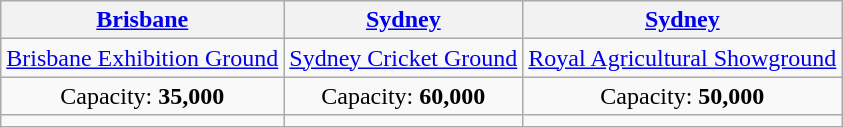<table class="wikitable" style="text-align:center">
<tr>
<th><a href='#'>Brisbane</a></th>
<th><a href='#'>Sydney</a></th>
<th><a href='#'>Sydney</a></th>
</tr>
<tr>
<td><a href='#'>Brisbane Exhibition Ground</a></td>
<td><a href='#'>Sydney Cricket Ground</a></td>
<td><a href='#'>Royal Agricultural Showground</a></td>
</tr>
<tr>
<td>Capacity: <strong>35,000</strong></td>
<td>Capacity: <strong>60,000</strong></td>
<td>Capacity: <strong>50,000</strong></td>
</tr>
<tr>
<td></td>
<td></td>
<td></td>
</tr>
</table>
